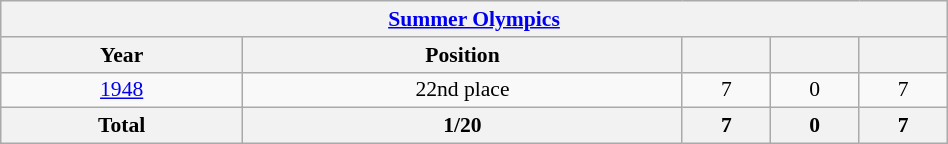<table class="wikitable" width=50% style="text-align: center;font-size:90%;">
<tr>
<th colspan=5><a href='#'>Summer Olympics</a></th>
</tr>
<tr>
<th>Year</th>
<th>Position</th>
<th></th>
<th></th>
<th></th>
</tr>
<tr>
<td> <a href='#'>1948</a></td>
<td>22nd place</td>
<td>7</td>
<td>0</td>
<td>7</td>
</tr>
<tr>
<th>Total</th>
<th>1/20</th>
<th>7</th>
<th>0</th>
<th>7</th>
</tr>
</table>
